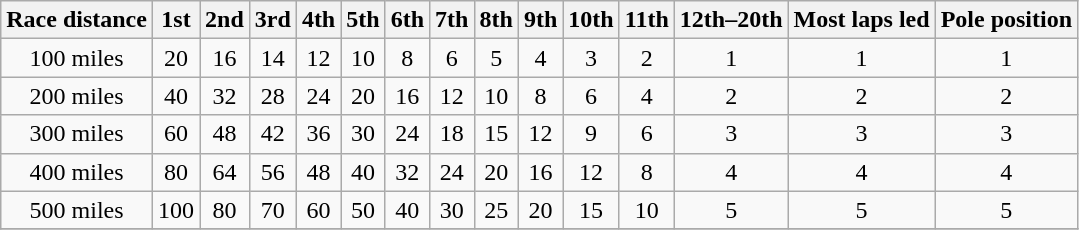<table class="wikitable" style="text-align:center">
<tr>
<th>Race distance</th>
<th>1st</th>
<th>2nd</th>
<th>3rd</th>
<th>4th</th>
<th>5th</th>
<th>6th</th>
<th>7th</th>
<th>8th</th>
<th>9th</th>
<th>10th</th>
<th>11th</th>
<th>12th–20th</th>
<th>Most laps led</th>
<th>Pole position</th>
</tr>
<tr>
<td>100 miles</td>
<td>20</td>
<td>16</td>
<td>14</td>
<td>12</td>
<td>10</td>
<td>8</td>
<td>6</td>
<td>5</td>
<td>4</td>
<td>3</td>
<td>2</td>
<td>1</td>
<td>1</td>
<td>1</td>
</tr>
<tr>
<td>200 miles</td>
<td>40</td>
<td>32</td>
<td>28</td>
<td>24</td>
<td>20</td>
<td>16</td>
<td>12</td>
<td>10</td>
<td>8</td>
<td>6</td>
<td>4</td>
<td>2</td>
<td>2</td>
<td>2</td>
</tr>
<tr>
<td>300 miles</td>
<td>60</td>
<td>48</td>
<td>42</td>
<td>36</td>
<td>30</td>
<td>24</td>
<td>18</td>
<td>15</td>
<td>12</td>
<td>9</td>
<td>6</td>
<td>3</td>
<td>3</td>
<td>3</td>
</tr>
<tr>
<td>400 miles</td>
<td>80</td>
<td>64</td>
<td>56</td>
<td>48</td>
<td>40</td>
<td>32</td>
<td>24</td>
<td>20</td>
<td>16</td>
<td>12</td>
<td>8</td>
<td>4</td>
<td>4</td>
<td>4</td>
</tr>
<tr>
<td>500 miles</td>
<td>100</td>
<td>80</td>
<td>70</td>
<td>60</td>
<td>50</td>
<td>40</td>
<td>30</td>
<td>25</td>
<td>20</td>
<td>15</td>
<td>10</td>
<td>5</td>
<td>5</td>
<td>5</td>
</tr>
<tr>
</tr>
</table>
